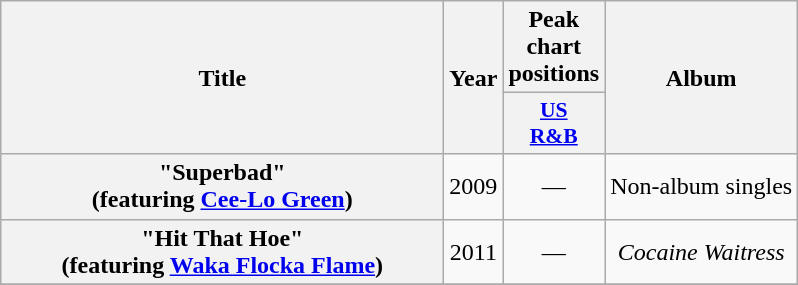<table class="wikitable plainrowheaders" style="text-align:center;" border="1">
<tr>
<th scope="col" rowspan="2" style="width:18em;">Title</th>
<th scope="col" rowspan="2">Year</th>
<th scope="col" colspan="1">Peak chart positions</th>
<th scope="col" rowspan="2">Album</th>
</tr>
<tr>
<th scope="col" style="width:3em;font-size:90%;"><a href='#'>US<br>R&B</a></th>
</tr>
<tr>
<th scope="row">"Superbad"<br><span>(featuring <a href='#'>Cee-Lo Green</a>)</span></th>
<td>2009</td>
<td>—</td>
<td>Non-album singles</td>
</tr>
<tr>
<th scope="row">"Hit That Hoe"<br><span>(featuring <a href='#'>Waka Flocka Flame</a>)</span></th>
<td>2011</td>
<td>—</td>
<td><em>Cocaine Waitress</em></td>
</tr>
<tr>
</tr>
</table>
